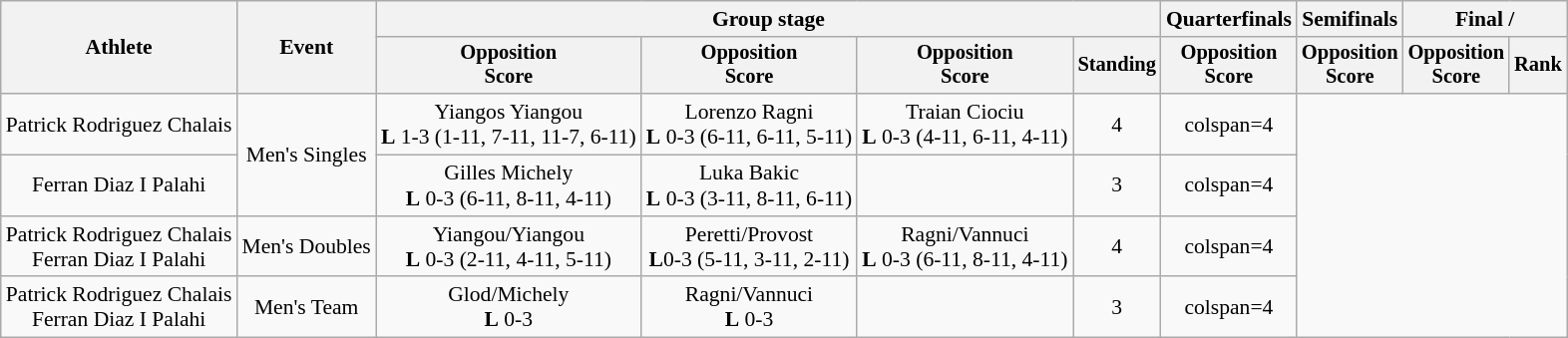<table class=wikitable style="font-size:90%">
<tr>
<th rowspan=2>Athlete</th>
<th rowspan=2>Event</th>
<th colspan=4>Group stage</th>
<th>Quarterfinals</th>
<th>Semifinals</th>
<th colspan=2>Final / </th>
</tr>
<tr style="font-size:95%">
<th>Opposition<br>Score</th>
<th>Opposition<br>Score</th>
<th>Opposition<br>Score</th>
<th>Standing</th>
<th>Opposition<br>Score</th>
<th>Opposition<br>Score</th>
<th>Opposition<br>Score</th>
<th>Rank</th>
</tr>
<tr align=center>
<td>Patrick Rodriguez Chalais</td>
<td rowspan=2>Men's Singles</td>
<td>Yiangos Yiangou <br> <strong>L</strong> 1-3 (1-11, 7-11, 11-7, 6-11)</td>
<td>Lorenzo Ragni <br> <strong>L</strong> 0-3 (6-11, 6-11, 5-11)</td>
<td>Traian Ciociu <br> <strong>L</strong> 0-3 (4-11, 6-11, 4-11)</td>
<td>4</td>
<td>colspan=4 </td>
</tr>
<tr align=center>
<td>Ferran Diaz I Palahi</td>
<td>Gilles Michely <br> <strong>L</strong> 0-3 (6-11, 8-11, 4-11)</td>
<td>Luka Bakic <br> <strong>L</strong> 0-3 (3-11, 8-11, 6-11)</td>
<td></td>
<td>3</td>
<td>colspan=4 </td>
</tr>
<tr align=center>
<td>Patrick Rodriguez Chalais<br>Ferran Diaz I Palahi</td>
<td>Men's Doubles</td>
<td> Yiangou/Yiangou <br> <strong>L</strong> 0-3 (2-11, 4-11, 5-11)</td>
<td> Peretti/Provost <br> <strong>L</strong>0-3 (5-11, 3-11, 2-11)</td>
<td> Ragni/Vannuci <br> <strong>L</strong> 0-3 (6-11, 8-11, 4-11)</td>
<td>4</td>
<td>colspan=4 </td>
</tr>
<tr align=center>
<td>Patrick Rodriguez Chalais<br>Ferran Diaz I Palahi</td>
<td>Men's Team</td>
<td> Glod/Michely <br> <strong>L</strong> 0-3</td>
<td> Ragni/Vannuci <br> <strong>L</strong> 0-3</td>
<td></td>
<td>3</td>
<td>colspan=4 </td>
</tr>
</table>
